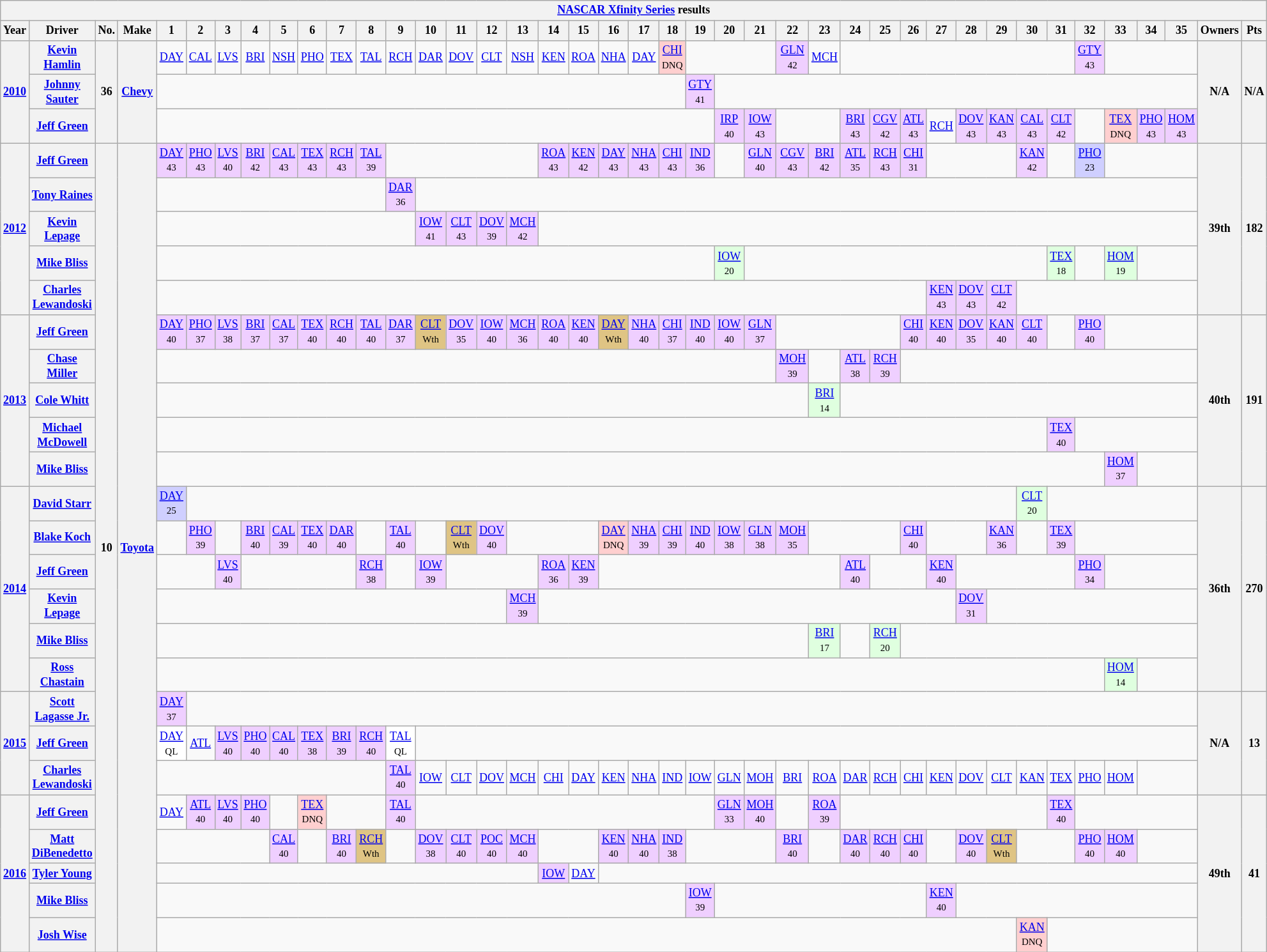<table class="wikitable" style="text-align:center; font-size:75%">
<tr>
<th colspan=45><a href='#'>NASCAR Xfinity Series</a> results</th>
</tr>
<tr>
<th>Year</th>
<th>Driver</th>
<th>No.</th>
<th>Make</th>
<th>1</th>
<th>2</th>
<th>3</th>
<th>4</th>
<th>5</th>
<th>6</th>
<th>7</th>
<th>8</th>
<th>9</th>
<th>10</th>
<th>11</th>
<th>12</th>
<th>13</th>
<th>14</th>
<th>15</th>
<th>16</th>
<th>17</th>
<th>18</th>
<th>19</th>
<th>20</th>
<th>21</th>
<th>22</th>
<th>23</th>
<th>24</th>
<th>25</th>
<th>26</th>
<th>27</th>
<th>28</th>
<th>29</th>
<th>30</th>
<th>31</th>
<th>32</th>
<th>33</th>
<th>34</th>
<th>35</th>
<th>Owners</th>
<th>Pts</th>
</tr>
<tr>
<th rowspan=3><a href='#'>2010</a></th>
<th><a href='#'>Kevin Hamlin</a></th>
<th rowspan=3>36</th>
<th rowspan=3><a href='#'>Chevy</a></th>
<td><a href='#'>DAY</a></td>
<td><a href='#'>CAL</a></td>
<td><a href='#'>LVS</a></td>
<td><a href='#'>BRI</a></td>
<td><a href='#'>NSH</a></td>
<td><a href='#'>PHO</a></td>
<td><a href='#'>TEX</a></td>
<td><a href='#'>TAL</a></td>
<td><a href='#'>RCH</a></td>
<td><a href='#'>DAR</a></td>
<td><a href='#'>DOV</a></td>
<td><a href='#'>CLT</a></td>
<td><a href='#'>NSH</a></td>
<td><a href='#'>KEN</a></td>
<td><a href='#'>ROA</a></td>
<td><a href='#'>NHA</a></td>
<td><a href='#'>DAY</a></td>
<td style="background:#FFCFCF;"><a href='#'>CHI</a><br><small>DNQ</small></td>
<td colspan=3></td>
<td style="background:#EFCFFF;"><a href='#'>GLN</a><br><small>42</small></td>
<td><a href='#'>MCH</a></td>
<td colspan=8></td>
<td style="background:#EFCFFF;"><a href='#'>GTY</a><br><small>43</small></td>
<td colspan=3></td>
<th rowspan=3>N/A</th>
<th rowspan=3>N/A</th>
</tr>
<tr>
<th><a href='#'>Johnny Sauter</a></th>
<td colspan=18></td>
<td style="background:#EFCFFF;"><a href='#'>GTY</a><br><small>41</small></td>
<td colspan=16></td>
</tr>
<tr>
<th><a href='#'>Jeff Green</a></th>
<td colspan=19></td>
<td style="background:#EFCFFF;"><a href='#'>IRP</a><br><small>40</small></td>
<td style="background:#EFCFFF;"><a href='#'>IOW</a><br><small>43</small></td>
<td colspan=2></td>
<td style="background:#EFCFFF;"><a href='#'>BRI</a><br><small>43</small></td>
<td style="background:#EFCFFF;"><a href='#'>CGV</a><br><small>42</small></td>
<td style="background:#EFCFFF;"><a href='#'>ATL</a><br><small>43</small></td>
<td><a href='#'>RCH</a></td>
<td style="background:#EFCFFF;"><a href='#'>DOV</a><br><small>43</small></td>
<td style="background:#EFCFFF;"><a href='#'>KAN</a><br><small>43</small></td>
<td style="background:#EFCFFF;"><a href='#'>CAL</a><br><small>43</small></td>
<td style="background:#EFCFFF;"><a href='#'>CLT</a><br><small>42</small></td>
<td></td>
<td style="background:#FFCFCF;"><a href='#'>TEX</a><br><small>DNQ</small></td>
<td style="background:#EFCFFF;"><a href='#'>PHO</a><br><small>43</small></td>
<td style="background:#EFCFFF;"><a href='#'>HOM</a><br><small>43</small></td>
</tr>
<tr>
<th rowspan=5><a href='#'>2012</a></th>
<th><a href='#'>Jeff Green</a></th>
<th rowspan=24>10</th>
<th rowspan=24><a href='#'>Toyota</a></th>
<td style="background:#EFCFFF;"><a href='#'>DAY</a><br><small>43</small></td>
<td style="background:#EFCFFF;"><a href='#'>PHO</a><br><small>43</small></td>
<td style="background:#EFCFFF;"><a href='#'>LVS</a><br><small>40</small></td>
<td style="background:#EFCFFF;"><a href='#'>BRI</a><br><small>42</small></td>
<td style="background:#EFCFFF;"><a href='#'>CAL</a><br><small>43</small></td>
<td style="background:#EFCFFF;"><a href='#'>TEX</a><br><small>43</small></td>
<td style="background:#EFCFFF;"><a href='#'>RCH</a><br><small>43</small></td>
<td style="background:#EFCFFF;"><a href='#'>TAL</a><br><small>39</small></td>
<td colspan=5></td>
<td style="background:#EFCFFF;"><a href='#'>ROA</a><br><small>43</small></td>
<td style="background:#EFCFFF;"><a href='#'>KEN</a><br><small>42</small></td>
<td style="background:#EFCFFF;"><a href='#'>DAY</a><br><small>43</small></td>
<td style="background:#EFCFFF;"><a href='#'>NHA</a><br><small>43</small></td>
<td style="background:#EFCFFF;"><a href='#'>CHI</a><br><small>43</small></td>
<td style="background:#EFCFFF;"><a href='#'>IND</a><br><small>36</small></td>
<td></td>
<td style="background:#EFCFFF;"><a href='#'>GLN</a><br><small>40</small></td>
<td style="background:#EFCFFF;"><a href='#'>CGV</a><br><small>43</small></td>
<td style="background:#EFCFFF;"><a href='#'>BRI</a><br><small>42</small></td>
<td style="background:#EFCFFF;"><a href='#'>ATL</a><br><small>35</small></td>
<td style="background:#EFCFFF;"><a href='#'>RCH</a><br><small>43</small></td>
<td style="background:#EFCFFF;"><a href='#'>CHI</a><br><small>31</small></td>
<td colspan=3></td>
<td style="background:#EFCFFF;"><a href='#'>KAN</a><br><small>42</small></td>
<td></td>
<td style="background:#CFCFFF;"><a href='#'>PHO</a><br><small>23</small></td>
<td colspan=3></td>
<th rowspan=5>39th</th>
<th rowspan=5>182</th>
</tr>
<tr>
<th><a href='#'>Tony Raines</a></th>
<td colspan=8></td>
<td style="background:#EFCFFF;"><a href='#'>DAR</a><br><small>36</small></td>
<td colspan=26></td>
</tr>
<tr>
<th><a href='#'>Kevin Lepage</a></th>
<td colspan=9></td>
<td style="background:#EFCFFF;"><a href='#'>IOW</a><br><small>41</small></td>
<td style="background:#EFCFFF;"><a href='#'>CLT</a><br><small>43</small></td>
<td style="background:#EFCFFF;"><a href='#'>DOV</a><br><small>39</small></td>
<td style="background:#EFCFFF;"><a href='#'>MCH</a><br><small>42</small></td>
<td colspan=22></td>
</tr>
<tr>
<th><a href='#'>Mike Bliss</a></th>
<td colspan=19></td>
<td style="background:#DFFFDF;"><a href='#'>IOW</a><br><small>20</small></td>
<td colspan=10></td>
<td style="background:#DFFFDF;"><a href='#'>TEX</a><br><small>18</small></td>
<td></td>
<td style="background:#DFFFDF;"><a href='#'>HOM</a><br><small>19</small></td>
</tr>
<tr>
<th><a href='#'>Charles Lewandoski</a></th>
<td colspan=26></td>
<td style="background:#EFCFFF;"><a href='#'>KEN</a><br><small>43</small></td>
<td style="background:#EFCFFF;"><a href='#'>DOV</a><br><small>43</small></td>
<td style="background:#EFCFFF;"><a href='#'>CLT</a><br><small>42</small></td>
<td colspan=7></td>
</tr>
<tr>
<th rowspan=5><a href='#'>2013</a></th>
<th><a href='#'>Jeff Green</a></th>
<td style="background:#EFCFFF;"><a href='#'>DAY</a><br><small>40</small></td>
<td style="background:#EFCFFF;"><a href='#'>PHO</a><br><small>37</small></td>
<td style="background:#EFCFFF;"><a href='#'>LVS</a><br><small>38</small></td>
<td style="background:#EFCFFF;"><a href='#'>BRI</a><br><small>37</small></td>
<td style="background:#EFCFFF;"><a href='#'>CAL</a><br><small>37</small></td>
<td style="background:#EFCFFF;"><a href='#'>TEX</a><br><small>40</small></td>
<td style="background:#EFCFFF;"><a href='#'>RCH</a><br><small>40</small></td>
<td style="background:#EFCFFF;"><a href='#'>TAL</a><br><small>40</small></td>
<td style="background:#EFCFFF;"><a href='#'>DAR</a><br><small>37</small></td>
<td style="background:#DFC484;"><a href='#'>CLT</a><br><small>Wth</small></td>
<td style="background:#EFCFFF;"><a href='#'>DOV</a><br><small>35</small></td>
<td style="background:#EFCFFF;"><a href='#'>IOW</a><br><small>40</small></td>
<td style="background:#EFCFFF;"><a href='#'>MCH</a><br><small>36</small></td>
<td style="background:#EFCFFF;"><a href='#'>ROA</a><br><small>40</small></td>
<td style="background:#EFCFFF;"><a href='#'>KEN</a><br><small>40</small></td>
<td style="background:#DFC484;"><a href='#'>DAY</a><br><small>Wth</small></td>
<td style="background:#EFCFFF;"><a href='#'>NHA</a><br><small>40</small></td>
<td style="background:#EFCFFF;"><a href='#'>CHI</a><br><small>37</small></td>
<td style="background:#EFCFFF;"><a href='#'>IND</a><br><small>40</small></td>
<td style="background:#EFCFFF;"><a href='#'>IOW</a><br><small>40</small></td>
<td style="background:#EFCFFF;"><a href='#'>GLN</a><br><small>37</small></td>
<td colspan=4></td>
<td style="background:#EFCFFF;"><a href='#'>CHI</a><br><small>40</small></td>
<td style="background:#EFCFFF;"><a href='#'>KEN</a><br><small>40</small></td>
<td style="background:#EFCFFF;"><a href='#'>DOV</a><br><small>35</small></td>
<td style="background:#EFCFFF;"><a href='#'>KAN</a><br><small>40</small></td>
<td style="background:#EFCFFF;"><a href='#'>CLT</a><br><small>40</small></td>
<td></td>
<td style="background:#EFCFFF;"><a href='#'>PHO</a><br><small>40</small></td>
<td colspan=3></td>
<th rowspan=5>40th</th>
<th rowspan=5>191</th>
</tr>
<tr>
<th><a href='#'>Chase Miller</a></th>
<td colspan=21></td>
<td style="background:#EFCFFF;"><a href='#'>MOH</a><br><small>39</small></td>
<td></td>
<td style="background:#EFCFFF;"><a href='#'>ATL</a><br><small>38</small></td>
<td style="background:#EFCFFF;"><a href='#'>RCH</a><br><small>39</small></td>
<td colspan=10></td>
</tr>
<tr>
<th><a href='#'>Cole Whitt</a></th>
<td colspan=22></td>
<td style="background:#DFFFDF;"><a href='#'>BRI</a><br><small>14</small></td>
<td colspan=12></td>
</tr>
<tr>
<th><a href='#'>Michael McDowell</a></th>
<td colspan=30></td>
<td style="background:#EFCFFF;"><a href='#'>TEX</a><br><small>40</small></td>
<td colspan=4></td>
</tr>
<tr>
<th><a href='#'>Mike Bliss</a></th>
<td colspan=32></td>
<td style="background:#EFCFFF;"><a href='#'>HOM</a><br><small>37</small></td>
<td colspan=2></td>
</tr>
<tr>
<th rowspan=6><a href='#'>2014</a></th>
<th><a href='#'>David Starr</a></th>
<td style="background:#CFCFFF;"><a href='#'>DAY</a><br><small>25</small></td>
<td colspan=28></td>
<td style="background:#DFFFDF;"><a href='#'>CLT</a><br><small>20</small></td>
<td colspan=5></td>
<th rowspan=6>36th</th>
<th rowspan=6>270</th>
</tr>
<tr>
<th><a href='#'>Blake Koch</a></th>
<td></td>
<td style="background:#EFCFFF;"><a href='#'>PHO</a><br><small>39</small></td>
<td></td>
<td style="background:#EFCFFF;"><a href='#'>BRI</a><br><small>40</small></td>
<td style="background:#EFCFFF;"><a href='#'>CAL</a><br><small>39</small></td>
<td style="background:#EFCFFF;"><a href='#'>TEX</a><br><small>40</small></td>
<td style="background:#EFCFFF;"><a href='#'>DAR</a><br><small>40</small></td>
<td></td>
<td style="background:#EFCFFF;"><a href='#'>TAL</a><br><small>40</small></td>
<td></td>
<td style="background:#DFC484;"><a href='#'>CLT</a><br><small>Wth</small></td>
<td style="background:#EFCFFF;"><a href='#'>DOV</a><br><small>40</small></td>
<td colspan=3></td>
<td style="background:#FFCFCF;"><a href='#'>DAY</a><br><small>DNQ</small></td>
<td style="background:#EFCFFF;"><a href='#'>NHA</a><br><small>39</small></td>
<td style="background:#EFCFFF;"><a href='#'>CHI</a><br><small>39</small></td>
<td style="background:#EFCFFF;"><a href='#'>IND</a><br><small>40</small></td>
<td style="background:#EFCFFF;"><a href='#'>IOW</a><br><small>38</small></td>
<td style="background:#EFCFFF;"><a href='#'>GLN</a><br><small>38</small></td>
<td style="background:#EFCFFF;"><a href='#'>MOH</a><br><small>35</small></td>
<td colspan=3></td>
<td style="background:#EFCFFF;"><a href='#'>CHI</a><br><small>40</small></td>
<td colspan=2></td>
<td style="background:#EFCFFF;"><a href='#'>KAN</a><br><small>36</small></td>
<td></td>
<td style="background:#EFCFFF;"><a href='#'>TEX</a><br><small>39</small></td>
<td colspan=4></td>
</tr>
<tr>
<th><a href='#'>Jeff Green</a></th>
<td colspan=2></td>
<td style="background:#EFCFFF;"><a href='#'>LVS</a><br><small>40</small></td>
<td colspan=4></td>
<td style="background:#EFCFFF;"><a href='#'>RCH</a><br><small>38</small></td>
<td></td>
<td style="background:#EFCFFF;"><a href='#'>IOW</a><br><small>39</small></td>
<td colspan=3></td>
<td style="background:#EFCFFF;"><a href='#'>ROA</a><br><small>36</small></td>
<td style="background:#EFCFFF;"><a href='#'>KEN</a><br><small>39</small></td>
<td colspan=8></td>
<td style="background:#EFCFFF;"><a href='#'>ATL</a><br><small>40</small></td>
<td colspan=2></td>
<td style="background:#EFCFFF;"><a href='#'>KEN</a><br><small>40</small></td>
<td colspan=4></td>
<td style="background:#EFCFFF;"><a href='#'>PHO</a><br><small>34</small></td>
<td colspan=3></td>
</tr>
<tr>
<th><a href='#'>Kevin Lepage</a></th>
<td colspan=12></td>
<td style="background:#EFCFFF;"><a href='#'>MCH</a><br><small>39</small></td>
<td colspan=14></td>
<td style="background:#EFCFFF;"><a href='#'>DOV</a><br><small>31</small></td>
<td colspan=8></td>
</tr>
<tr>
<th><a href='#'>Mike Bliss</a></th>
<td colspan=22></td>
<td style="background:#DFFFDF;"><a href='#'>BRI</a><br><small>17</small></td>
<td></td>
<td style="background:#DFFFDF;"><a href='#'>RCH</a><br><small>20</small></td>
<td colspan=10></td>
</tr>
<tr>
<th><a href='#'>Ross Chastain</a></th>
<td colspan=32></td>
<td style="background:#DFFFDF;"><a href='#'>HOM</a><br><small>14</small></td>
<td colspan=2></td>
</tr>
<tr>
<th rowspan=3><a href='#'>2015</a></th>
<th><a href='#'>Scott Lagasse Jr.</a></th>
<td style="background:#EFCFFF;"><a href='#'>DAY</a><br><small>37</small></td>
<td colspan=34></td>
<th rowspan=3>N/A</th>
<th rowspan=3>13</th>
</tr>
<tr>
<th><a href='#'>Jeff Green</a></th>
<td style="background:#FFFFFF;"><a href='#'>DAY</a><br><small>QL</small></td>
<td><a href='#'>ATL</a></td>
<td style="background:#EFCFFF;"><a href='#'>LVS</a><br><small>40</small></td>
<td style="background:#EFCFFF;"><a href='#'>PHO</a><br><small>40</small></td>
<td style="background:#EFCFFF;"><a href='#'>CAL</a><br><small>40</small></td>
<td style="background:#EFCFFF;"><a href='#'>TEX</a><br><small>38</small></td>
<td style="background:#EFCFFF;"><a href='#'>BRI</a><br><small>39</small></td>
<td style="background:#EFCFFF;"><a href='#'>RCH</a><br><small>40</small></td>
<td style="background:#FFFFFF;"><a href='#'>TAL</a><br><small>QL</small></td>
<td colspan=26></td>
</tr>
<tr>
<th><a href='#'>Charles Lewandoski</a></th>
<td colspan=8></td>
<td style="background:#EFCFFF;"><a href='#'>TAL</a><br><small>40</small></td>
<td><a href='#'>IOW</a></td>
<td><a href='#'>CLT</a></td>
<td><a href='#'>DOV</a></td>
<td><a href='#'>MCH</a></td>
<td><a href='#'>CHI</a></td>
<td><a href='#'>DAY</a></td>
<td><a href='#'>KEN</a></td>
<td><a href='#'>NHA</a></td>
<td><a href='#'>IND</a></td>
<td><a href='#'>IOW</a></td>
<td><a href='#'>GLN</a></td>
<td><a href='#'>MOH</a></td>
<td><a href='#'>BRI</a></td>
<td><a href='#'>ROA</a></td>
<td><a href='#'>DAR</a></td>
<td><a href='#'>RCH</a></td>
<td><a href='#'>CHI</a></td>
<td><a href='#'>KEN</a></td>
<td><a href='#'>DOV</a></td>
<td><a href='#'>CLT</a></td>
<td><a href='#'>KAN</a></td>
<td><a href='#'>TEX</a></td>
<td><a href='#'>PHO</a></td>
<td><a href='#'>HOM</a></td>
<td colspan=2></td>
</tr>
<tr>
<th rowspan=5><a href='#'>2016</a></th>
<th><a href='#'>Jeff Green</a></th>
<td><a href='#'>DAY</a></td>
<td style="background:#EFCFFF;"><a href='#'>ATL</a><br><small>40</small></td>
<td style="background:#EFCFFF;"><a href='#'>LVS</a><br><small>40</small></td>
<td style="background:#EFCFFF;"><a href='#'>PHO</a><br><small>40</small></td>
<td></td>
<td style="background:#FFCFCF;"><a href='#'>TEX</a><br><small>DNQ</small></td>
<td colspan=2></td>
<td style="background:#EFCFFF;"><a href='#'>TAL</a><br><small>40</small></td>
<td colspan=10></td>
<td style="background:#EFCFFF;"><a href='#'>GLN</a><br><small>33</small></td>
<td style="background:#EFCFFF;"><a href='#'>MOH</a><br><small>40</small></td>
<td></td>
<td style="background:#EFCFFF;"><a href='#'>ROA</a><br><small>39</small></td>
<td colspan=7></td>
<td style="background:#EFCFFF;"><a href='#'>TEX</a><br><small>40</small></td>
<td colspan=4></td>
<th rowspan=5>49th</th>
<th rowspan=5>41</th>
</tr>
<tr>
<th><a href='#'>Matt DiBenedetto</a></th>
<td colspan=4></td>
<td style="background:#EFCFFF;"><a href='#'>CAL</a><br><small>40</small></td>
<td></td>
<td style="background:#EFCFFF;"><a href='#'>BRI</a><br><small>40</small></td>
<td style="background:#DFC484;"><a href='#'>RCH</a><br><small>Wth</small></td>
<td></td>
<td style="background:#EFCFFF;"><a href='#'>DOV</a><br><small>38</small></td>
<td style="background:#EFCFFF;"><a href='#'>CLT</a><br><small>40</small></td>
<td style="background:#EFCFFF;"><a href='#'>POC</a><br><small>40</small></td>
<td style="background:#EFCFFF;"><a href='#'>MCH</a><br><small>40</small></td>
<td colspan=2></td>
<td style="background:#EFCFFF;"><a href='#'>KEN</a><br><small>40</small></td>
<td style="background:#EFCFFF;"><a href='#'>NHA</a><br><small>40</small></td>
<td style="background:#EFCFFF;"><a href='#'>IND</a><br><small>38</small></td>
<td colspan=3></td>
<td style="background:#EFCFFF;"><a href='#'>BRI</a><br><small>40</small></td>
<td></td>
<td style="background:#EFCFFF;"><a href='#'>DAR</a><br><small>40</small></td>
<td style="background:#EFCFFF;"><a href='#'>RCH</a><br><small>40</small></td>
<td style="background:#EFCFFF;"><a href='#'>CHI</a><br><small>40</small></td>
<td></td>
<td style="background:#EFCFFF;"><a href='#'>DOV</a><br><small>40</small></td>
<td style="background:#DFC484;"><a href='#'>CLT</a><br><small>Wth</small></td>
<td colspan=2></td>
<td style="background:#EFCFFF;"><a href='#'>PHO</a><br><small>40</small></td>
<td style="background:#EFCFFF;"><a href='#'>HOM</a><br><small>40</small></td>
<td colspan=2></td>
</tr>
<tr>
<th><a href='#'>Tyler Young</a></th>
<td colspan=13></td>
<td style="background:#EFCFFF;"><a href='#'>IOW</a><br></td>
<td><a href='#'>DAY</a></td>
<td colspan=20></td>
</tr>
<tr>
<th><a href='#'>Mike Bliss</a></th>
<td colspan=18></td>
<td style="background:#EFCFFF;"><a href='#'>IOW</a><br><small>39</small></td>
<td colspan=7></td>
<td style="background:#EFCFFF;"><a href='#'>KEN</a><br><small>40</small></td>
<td colspan=8></td>
</tr>
<tr>
<th><a href='#'>Josh Wise</a></th>
<td colspan=29></td>
<td style="background:#FFCFCF;"><a href='#'>KAN</a><br><small>DNQ</small></td>
<td colspan=5></td>
</tr>
</table>
